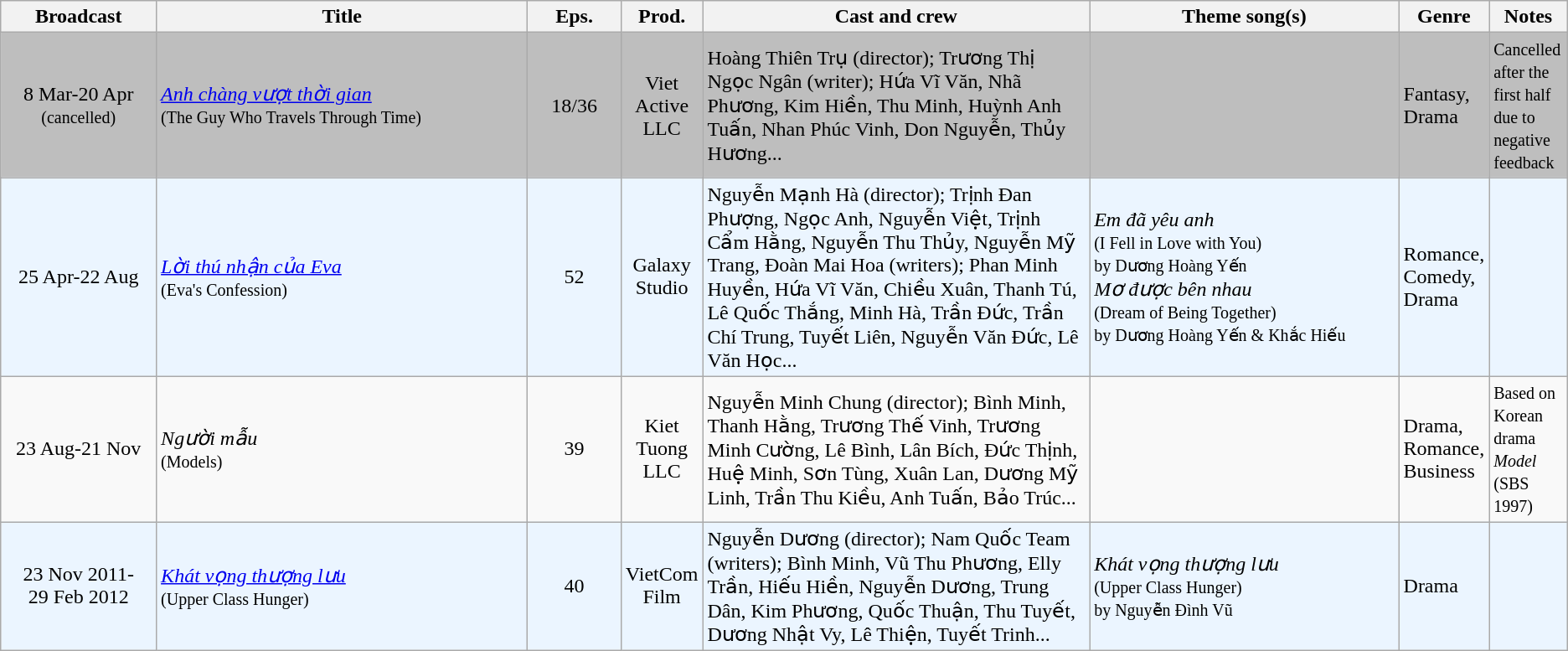<table class="wikitable sortable">
<tr>
<th style="width:10%;">Broadcast</th>
<th style="width:24%;">Title</th>
<th style="width:6%;">Eps.</th>
<th style="width:5%;">Prod.</th>
<th style="width:25%;">Cast and crew</th>
<th style="width:20%;">Theme song(s)</th>
<th style="width:5%;">Genre</th>
<th style="width:5%;">Notes</th>
</tr>
<tr ---- bgcolor="#BEBEBE">
<td style="text-align:center;">8 Mar-20 Apr<br><small>(cancelled)</small><br></td>
<td><em><a href='#'>Anh chàng vượt thời gian</a></em> <br><small>(The Guy Who Travels Through Time)</small></td>
<td style="text-align:center;">18/36</td>
<td style="text-align:center;">Viet Active LLC</td>
<td>Hoàng Thiên Trụ (director); Trương Thị Ngọc Ngân (writer); Hứa Vĩ Văn, Nhã Phương, Kim Hiền, Thu Minh, Huỳnh Anh Tuấn, Nhan Phúc Vinh, Don Nguyễn, Thủy Hương...</td>
<td></td>
<td>Fantasy, Drama</td>
<td><small>Cancelled after the first half due to negative feedback</small></td>
</tr>
<tr ---- bgcolor="#ebf5ff">
<td style="text-align:center;">25 Apr-22 Aug <br></td>
<td><em><a href='#'>Lời thú nhận của Eva</a></em> <br><small>(Eva's Confession)</small></td>
<td style="text-align:center;">52</td>
<td style="text-align:center;">Galaxy Studio</td>
<td>Nguyễn Mạnh Hà (director); Trịnh Đan Phượng, Ngọc Anh, Nguyễn Việt, Trịnh Cẩm Hằng, Nguyễn Thu Thủy, Nguyễn Mỹ Trang, Đoàn Mai Hoa (writers); Phan Minh Huyền, Hứa Vĩ Văn, Chiều Xuân, Thanh Tú, Lê Quốc Thắng, Minh Hà, Trần Đức, Trần Chí Trung, Tuyết Liên, Nguyễn Văn Đức, Lê Văn Học...</td>
<td><em>Em đã yêu anh</em><br><small>(I Fell in Love with You)<br>by Dương Hoàng Yến</small><br><em>Mơ được bên nhau</em><br><small>(Dream of Being Together)<br>by Dương Hoàng Yến & Khắc Hiếu</small></td>
<td>Romance, Comedy, Drama</td>
<td></td>
</tr>
<tr>
<td style="text-align:center;">23 Aug-21 Nov<br></td>
<td><em>Người mẫu</em> <br><small>(Models)</small></td>
<td style="text-align:center;">39</td>
<td style="text-align:center;">Kiet Tuong LLC</td>
<td>Nguyễn Minh Chung (director); Bình Minh, Thanh Hằng, Trương Thế Vinh, Trương Minh Cường, Lê Bình, Lân Bích, Đức Thịnh, Huệ Minh, Sơn Tùng, Xuân Lan, Dương Mỹ Linh, Trần Thu Kiều, Anh Tuấn, Bảo Trúc...</td>
<td></td>
<td>Drama, Romance, Business</td>
<td><small>Based on Korean drama <em>Model</em> (SBS 1997)</small></td>
</tr>
<tr ---- bgcolor="#ebf5ff">
<td style="text-align:center;">23 Nov 2011-<br>29 Feb 2012 <br></td>
<td><em><a href='#'>Khát vọng thượng lưu</a></em> <br><small>(Upper Class Hunger)</small></td>
<td style="text-align:center;">40</td>
<td style="text-align:center;">VietCom Film</td>
<td>Nguyễn Dương (director); Nam Quốc Team (writers); Bình Minh, Vũ Thu Phương, Elly Trần, Hiếu Hiền, Nguyễn Dương, Trung Dân, Kim Phương, Quốc Thuận, Thu Tuyết, Dương Nhật Vy, Lê Thiện, Tuyết Trinh...</td>
<td><em>Khát vọng thượng lưu</em> <br><small>(Upper Class Hunger)<br>by Nguyễn Đình Vũ</small></td>
<td>Drama</td>
<td></td>
</tr>
</table>
